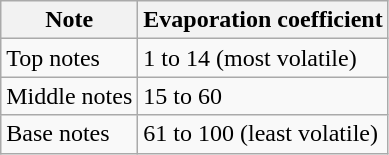<table class=wikitable>
<tr>
<th>Note</th>
<th>Evaporation coefficient</th>
</tr>
<tr>
<td>Top notes</td>
<td>1 to 14 (most volatile)</td>
</tr>
<tr>
<td>Middle notes</td>
<td>15 to 60</td>
</tr>
<tr>
<td>Base notes</td>
<td>61 to 100 (least volatile)</td>
</tr>
</table>
